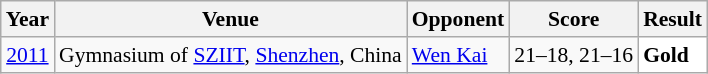<table class="sortable wikitable" style="font-size: 90%;">
<tr>
<th>Year</th>
<th>Venue</th>
<th>Opponent</th>
<th>Score</th>
<th>Result</th>
</tr>
<tr>
<td align="center"><a href='#'>2011</a></td>
<td align="left">Gymnasium of <a href='#'>SZIIT</a>, <a href='#'>Shenzhen</a>, China</td>
<td align="left"> <a href='#'>Wen Kai</a></td>
<td align="left">21–18, 21–16</td>
<td style="text-align:left; background:white"> <strong>Gold</strong></td>
</tr>
</table>
